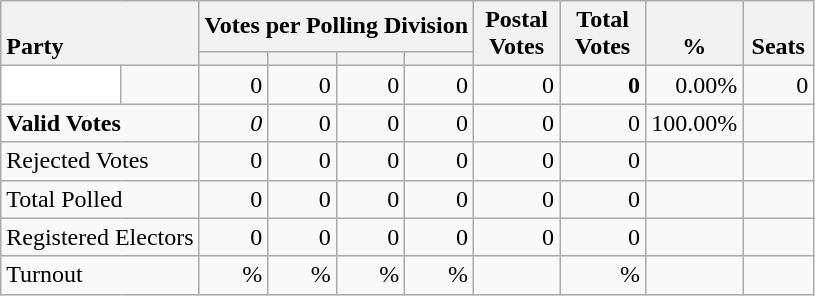<table class="wikitable" border="1" style="text-align:right;">
<tr>
<th style="text-align:left; vertical-align:bottom;" rowspan="2" colspan="2">Party</th>
<th colspan=4>Votes per Polling Division</th>
<th rowspan="2" style="vertical-align:bottom; text-align:center; width:50px;">Postal<br>Votes</th>
<th rowspan="2" style="vertical-align:bottom; text-align:center; width:50px;">Total Votes</th>
<th rowspan="2" style="vertical-align:bottom; text-align:center; width:50px;">%</th>
<th rowspan="2" style="vertical-align:bottom; text-align:center; width:40px;">Seats</th>
</tr>
<tr>
<th></th>
<th></th>
<th></th>
<th></th>
</tr>
<tr>
<td bgcolor=#ffffff> </td>
<td align=left></td>
<td>0</td>
<td>0</td>
<td>0</td>
<td>0</td>
<td>0</td>
<td><strong>0</strong></td>
<td>0.00%</td>
<td>0</td>
</tr>
<tr>
<td align=left colspan="2"><strong>Valid Votes</strong></td>
<td><em>0<strong></td>
<td></strong>0<strong></td>
<td></strong>0<strong></td>
<td></strong>0<strong></td>
<td></strong>0<strong></td>
<td></strong>0<strong></td>
<td></strong>100.00%<strong></td>
<td></strong> <strong></td>
</tr>
<tr>
<td align=left colspan="2">Rejected Votes</td>
<td>0</td>
<td>0</td>
<td>0</td>
<td>0</td>
<td>0</td>
<td>0</td>
<td></td>
<td></td>
</tr>
<tr>
<td align=left colspan="2">Total Polled</td>
<td>0</td>
<td>0</td>
<td>0</td>
<td>0</td>
<td>0</td>
<td>0</td>
<td></td>
<td></td>
</tr>
<tr>
<td align=left colspan="2">Registered Electors</td>
<td>0</td>
<td>0</td>
<td>0</td>
<td>0</td>
<td>0</td>
<td>0</td>
<td></td>
<td></td>
</tr>
<tr>
<td align=left colspan="2">Turnout</td>
<td>%</td>
<td>%</td>
<td>%</td>
<td>%</td>
<td></td>
<td>%</td>
<td></td>
<td></td>
</tr>
</table>
